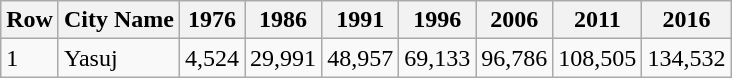<table class="wikitable">
<tr>
<th>Row</th>
<th>City Name</th>
<th>1976</th>
<th>1986</th>
<th>1991</th>
<th>1996</th>
<th>2006</th>
<th>2011</th>
<th>2016</th>
</tr>
<tr>
<td>1</td>
<td>Yasuj</td>
<td>4,524</td>
<td>29,991</td>
<td>48,957</td>
<td>69,133</td>
<td>96,786</td>
<td>108,505</td>
<td>134,532</td>
</tr>
</table>
